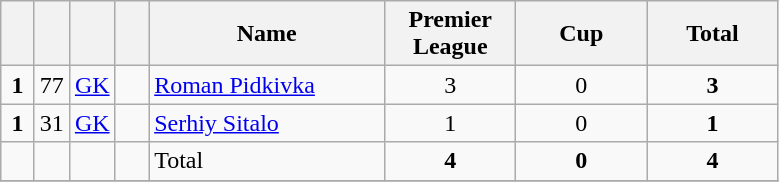<table class="wikitable" style="text-align:center">
<tr>
<th width=15></th>
<th width=15></th>
<th width=15></th>
<th width=15></th>
<th width=150>Name</th>
<th width=80><strong>Premier League</strong></th>
<th width=80><strong>Cup</strong></th>
<th width=80>Total</th>
</tr>
<tr>
<td><strong>1</strong></td>
<td>77</td>
<td><a href='#'>GK</a></td>
<td></td>
<td align=left><a href='#'>Roman Pidkivka</a></td>
<td>3</td>
<td>0</td>
<td><strong>3</strong></td>
</tr>
<tr>
<td><strong>1</strong></td>
<td>31</td>
<td><a href='#'>GK</a></td>
<td></td>
<td align=left><a href='#'>Serhiy Sitalo</a></td>
<td>1</td>
<td>0</td>
<td><strong>1</strong></td>
</tr>
<tr>
<td></td>
<td></td>
<td></td>
<td></td>
<td align=left>Total</td>
<td><strong>4</strong></td>
<td><strong>0</strong></td>
<td><strong>4</strong></td>
</tr>
<tr>
</tr>
</table>
